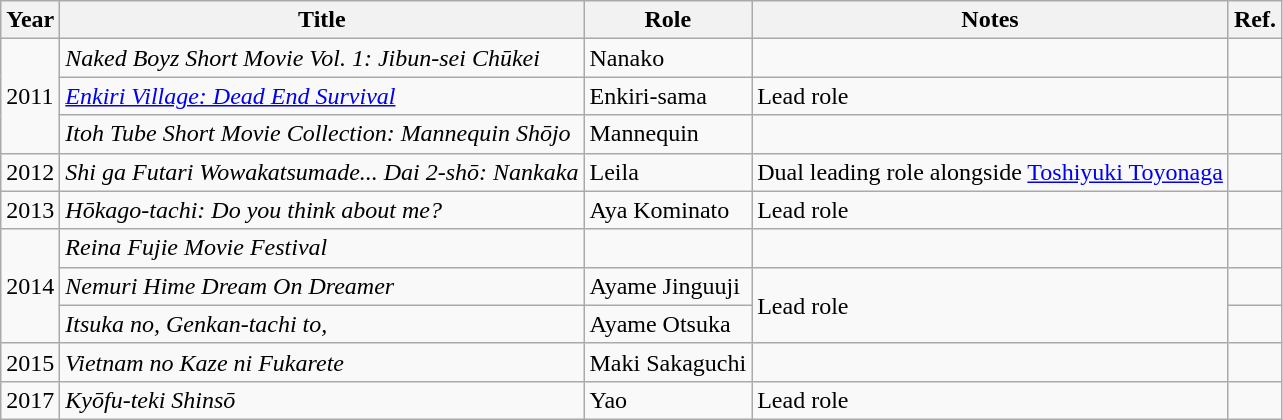<table class="wikitable">
<tr>
<th>Year</th>
<th>Title</th>
<th>Role</th>
<th>Notes</th>
<th>Ref.</th>
</tr>
<tr>
<td rowspan="3">2011</td>
<td><em>Naked Boyz Short Movie Vol. 1: Jibun-sei Chūkei</em></td>
<td>Nanako</td>
<td></td>
<td></td>
</tr>
<tr>
<td><em><a href='#'>Enkiri Village: Dead End Survival</a></em></td>
<td>Enkiri-sama</td>
<td>Lead role</td>
<td></td>
</tr>
<tr>
<td><em>Itoh Tube Short Movie Collection: Mannequin Shōjo</em></td>
<td>Mannequin</td>
<td></td>
<td></td>
</tr>
<tr>
<td>2012</td>
<td><em>Shi ga Futari Wowakatsumade... Dai 2-shō: Nankaka</em></td>
<td>Leila</td>
<td>Dual leading role alongside <a href='#'>Toshiyuki Toyonaga</a></td>
<td></td>
</tr>
<tr>
<td>2013</td>
<td><em>Hōkago-tachi: Do you think about me?</em></td>
<td>Aya Kominato</td>
<td>Lead role</td>
<td></td>
</tr>
<tr>
<td rowspan="3">2014</td>
<td><em>Reina Fujie Movie Festival</em></td>
<td></td>
<td></td>
<td></td>
</tr>
<tr>
<td><em>Nemuri Hime Dream On Dreamer</em></td>
<td>Ayame Jinguuji</td>
<td rowspan="2">Lead role</td>
<td></td>
</tr>
<tr>
<td><em>Itsuka no, Genkan-tachi to,</em></td>
<td>Ayame Otsuka</td>
<td></td>
</tr>
<tr>
<td>2015</td>
<td><em>Vietnam no Kaze ni Fukarete</em></td>
<td>Maki Sakaguchi</td>
<td></td>
<td></td>
</tr>
<tr>
<td>2017</td>
<td><em>Kyōfu-teki Shinsō</em></td>
<td>Yao</td>
<td>Lead role</td>
<td></td>
</tr>
</table>
